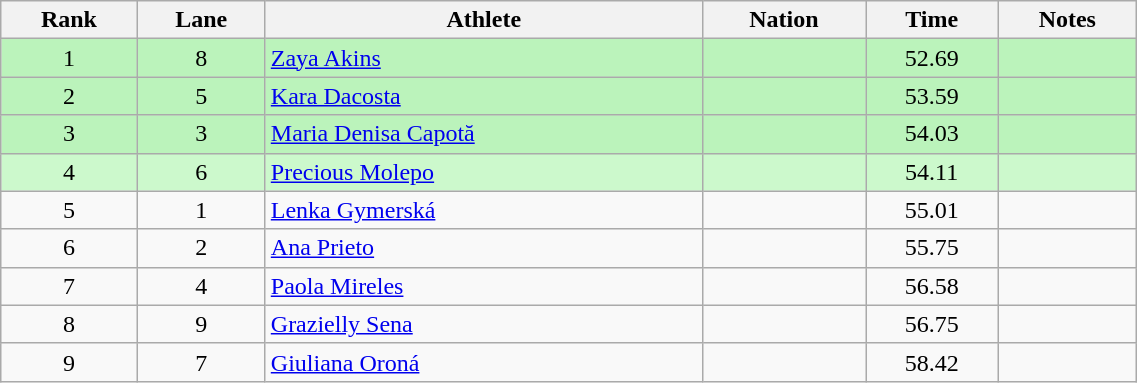<table class="wikitable sortable" style="text-align:center;width: 60%;">
<tr>
<th scope="col">Rank</th>
<th scope="col">Lane</th>
<th scope="col">Athlete</th>
<th scope="col">Nation</th>
<th scope="col">Time</th>
<th scope="col">Notes</th>
</tr>
<tr bgcolor=bbf3bb>
<td>1</td>
<td>8</td>
<td align=left><a href='#'>Zaya Akins</a></td>
<td align=left></td>
<td>52.69</td>
<td></td>
</tr>
<tr bgcolor=bbf3bb>
<td>2</td>
<td>5</td>
<td align=left><a href='#'>Kara Dacosta</a></td>
<td align=left></td>
<td>53.59</td>
<td></td>
</tr>
<tr bgcolor=bbf3bb>
<td>3</td>
<td>3</td>
<td align=left><a href='#'>Maria Denisa Capotă</a></td>
<td align=left></td>
<td>54.03</td>
<td></td>
</tr>
<tr bgcolor=ccf9cc>
<td>4</td>
<td>6</td>
<td align=left><a href='#'>Precious Molepo</a></td>
<td align=left></td>
<td>54.11</td>
<td></td>
</tr>
<tr>
<td>5</td>
<td>1</td>
<td align=left><a href='#'>Lenka Gymerská</a></td>
<td align=left></td>
<td>55.01</td>
<td></td>
</tr>
<tr>
<td>6</td>
<td>2</td>
<td align=left><a href='#'>Ana Prieto</a></td>
<td align=left></td>
<td>55.75</td>
<td></td>
</tr>
<tr>
<td>7</td>
<td>4</td>
<td align=left><a href='#'>Paola Mireles</a></td>
<td align=left></td>
<td>56.58</td>
<td></td>
</tr>
<tr>
<td>8</td>
<td>9</td>
<td align=left><a href='#'>Grazielly Sena</a></td>
<td align=left></td>
<td>56.75</td>
<td></td>
</tr>
<tr>
<td>9</td>
<td>7</td>
<td align=left><a href='#'>Giuliana Oroná</a></td>
<td align=left></td>
<td>58.42</td>
<td></td>
</tr>
</table>
